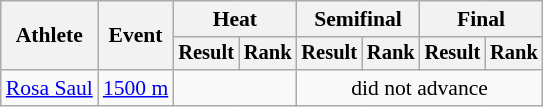<table class="wikitable" style="font-size:90%;">
<tr>
<th rowspan="2">Athlete</th>
<th rowspan="2">Event</th>
<th colspan="2">Heat</th>
<th colspan="2">Semifinal</th>
<th colspan="2">Final</th>
</tr>
<tr style="font-size:95%">
<th>Result</th>
<th>Rank</th>
<th>Result</th>
<th>Rank</th>
<th>Result</th>
<th>Rank</th>
</tr>
<tr align=center>
<td align=left><a href='#'>Rosa Saul</a></td>
<td align=left><a href='#'>1500 m</a></td>
<td colspan=2></td>
<td colspan=4>did not advance</td>
</tr>
</table>
